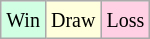<table class="wikitable">
<tr>
<td style="background:#d0ffe3;"><small>Win</small></td>
<td style="background:#ffd;"><small>Draw</small></td>
<td style="background:#ffd0e3;"><small>Loss</small></td>
</tr>
</table>
